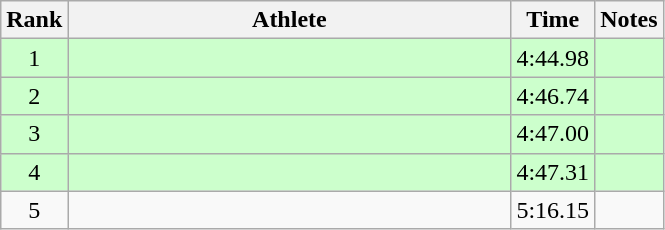<table class="wikitable" style="text-align:center">
<tr>
<th>Rank</th>
<th Style="width:18em">Athlete</th>
<th>Time</th>
<th>Notes</th>
</tr>
<tr style="background:#cfc">
<td>1</td>
<td style="text-align:left"></td>
<td>4:44.98</td>
<td></td>
</tr>
<tr style="background:#cfc">
<td>2</td>
<td style="text-align:left"></td>
<td>4:46.74</td>
<td></td>
</tr>
<tr style="background:#cfc">
<td>3</td>
<td style="text-align:left"></td>
<td>4:47.00</td>
<td></td>
</tr>
<tr style="background:#cfc">
<td>4</td>
<td style="text-align:left"></td>
<td>4:47.31</td>
<td></td>
</tr>
<tr>
<td>5</td>
<td style="text-align:left"></td>
<td>5:16.15</td>
<td></td>
</tr>
</table>
